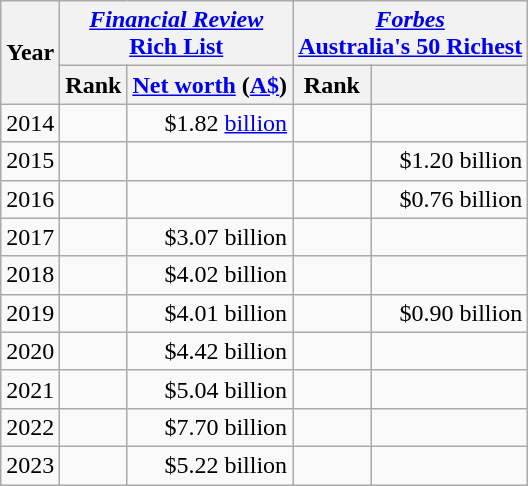<table class="wikitable">
<tr>
<th rowspan=2>Year</th>
<th colspan=2><em><a href='#'>Financial Review</a></em><br><a href='#'>Rich List</a></th>
<th colspan=2><em><a href='#'>Forbes</a></em><br><a href='#'>Australia's 50 Richest</a></th>
</tr>
<tr>
<th>Rank</th>
<th><a href='#'>Net worth</a> (<a href='#'>A$</a>)</th>
<th>Rank</th>
<th></th>
</tr>
<tr>
<td>2014</td>
<td align="center"></td>
<td align="right">$1.82 <a href='#'>billion</a> </td>
<td align="center"></td>
<td align="right"></td>
</tr>
<tr>
<td>2015</td>
<td align="center"></td>
<td align="right"></td>
<td align="center"></td>
<td align="right">$1.20 billion </td>
</tr>
<tr>
<td>2016</td>
<td align="center"></td>
<td align="right"></td>
<td align="center"></td>
<td align="right">$0.76 billion </td>
</tr>
<tr>
<td>2017</td>
<td align="center"></td>
<td align="right">$3.07 billion </td>
<td align="center"></td>
<td align="right"></td>
</tr>
<tr>
<td>2018</td>
<td align="center"></td>
<td align="right">$4.02 billion </td>
<td align="center"></td>
<td align="right"></td>
</tr>
<tr>
<td>2019</td>
<td align="center"></td>
<td align="right">$4.01 billion </td>
<td align="center"></td>
<td align="right">$0.90 billion </td>
</tr>
<tr>
<td>2020</td>
<td align="center"></td>
<td align="right">$4.42 billion </td>
<td align="center"></td>
<td align="right"></td>
</tr>
<tr>
<td>2021</td>
<td align="center"></td>
<td align="right">$5.04 billion </td>
<td align="center"></td>
<td align="right"></td>
</tr>
<tr>
<td>2022</td>
<td align="center"></td>
<td align="right">$7.70 billion </td>
<td align="center"></td>
<td align="right"></td>
</tr>
<tr>
<td>2023</td>
<td align="center"></td>
<td align="right">$5.22 billion </td>
<td align="center"></td>
<td align="right"></td>
</tr>
</table>
